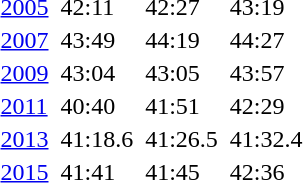<table>
<tr>
<td><a href='#'>2005</a></td>
<td></td>
<td>42:11</td>
<td></td>
<td>42:27</td>
<td></td>
<td>43:19</td>
</tr>
<tr>
<td><a href='#'>2007</a></td>
<td></td>
<td>43:49</td>
<td></td>
<td>44:19</td>
<td></td>
<td>44:27</td>
</tr>
<tr>
<td><a href='#'>2009</a></td>
<td></td>
<td>43:04</td>
<td></td>
<td>43:05</td>
<td></td>
<td>43:57</td>
</tr>
<tr>
<td><a href='#'>2011</a></td>
<td></td>
<td>40:40</td>
<td></td>
<td>41:51</td>
<td></td>
<td>42:29</td>
</tr>
<tr>
<td><a href='#'>2013</a></td>
<td></td>
<td>41:18.6</td>
<td></td>
<td>41:26.5</td>
<td></td>
<td>41:32.4</td>
</tr>
<tr>
<td><a href='#'>2015</a></td>
<td></td>
<td>41:41</td>
<td></td>
<td>41:45</td>
<td></td>
<td>42:36</td>
</tr>
</table>
